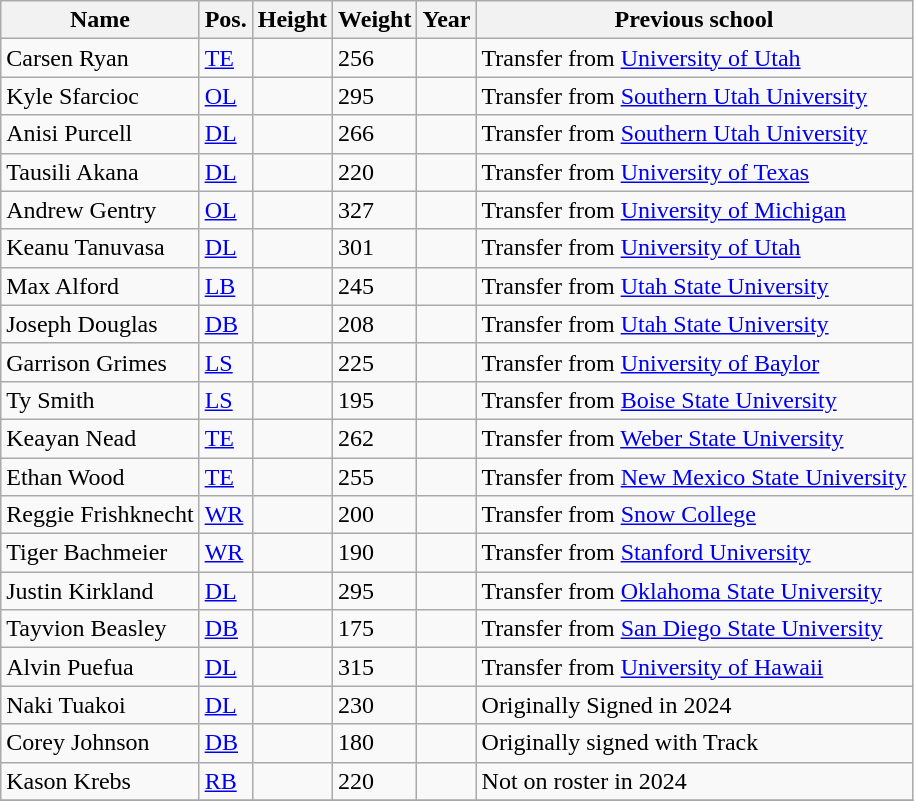<table class="wikitable sortable" border="3">
<tr>
<th>Name</th>
<th>Pos.</th>
<th>Height</th>
<th>Weight</th>
<th>Year</th>
<th>Previous school</th>
</tr>
<tr>
<td>Carsen Ryan</td>
<td><a href='#'>TE</a></td>
<td></td>
<td>256</td>
<td></td>
<td>Transfer from <a href='#'>University of Utah</a></td>
</tr>
<tr>
<td>Kyle Sfarcioc</td>
<td><a href='#'>OL</a></td>
<td></td>
<td>295</td>
<td></td>
<td>Transfer from <a href='#'>Southern Utah University</a></td>
</tr>
<tr>
<td>Anisi Purcell</td>
<td><a href='#'>DL</a></td>
<td></td>
<td>266</td>
<td></td>
<td>Transfer from <a href='#'>Southern Utah University</a></td>
</tr>
<tr>
<td>Tausili Akana</td>
<td><a href='#'>DL</a></td>
<td></td>
<td>220</td>
<td></td>
<td>Transfer from <a href='#'>University of Texas</a></td>
</tr>
<tr>
<td>Andrew Gentry</td>
<td><a href='#'>OL</a></td>
<td></td>
<td>327</td>
<td></td>
<td>Transfer from <a href='#'>University of Michigan</a></td>
</tr>
<tr>
<td>Keanu Tanuvasa</td>
<td><a href='#'>DL</a></td>
<td></td>
<td>301</td>
<td></td>
<td>Transfer from <a href='#'>University of Utah</a></td>
</tr>
<tr>
<td>Max Alford</td>
<td><a href='#'>LB</a></td>
<td></td>
<td>245</td>
<td></td>
<td>Transfer from <a href='#'>Utah State University</a></td>
</tr>
<tr>
<td>Joseph Douglas</td>
<td><a href='#'>DB</a></td>
<td></td>
<td>208</td>
<td></td>
<td>Transfer from <a href='#'>Utah State University</a></td>
</tr>
<tr>
<td>Garrison Grimes</td>
<td><a href='#'>LS</a></td>
<td></td>
<td>225</td>
<td></td>
<td>Transfer from <a href='#'>University of Baylor</a></td>
</tr>
<tr>
<td>Ty Smith</td>
<td><a href='#'>LS</a></td>
<td></td>
<td>195</td>
<td></td>
<td>Transfer from <a href='#'>Boise State University</a></td>
</tr>
<tr>
<td>Keayan Nead</td>
<td><a href='#'>TE</a></td>
<td></td>
<td>262</td>
<td></td>
<td>Transfer from <a href='#'>Weber State University</a></td>
</tr>
<tr>
<td>Ethan Wood</td>
<td><a href='#'>TE</a></td>
<td></td>
<td>255</td>
<td></td>
<td>Transfer from <a href='#'>New Mexico State University</a></td>
</tr>
<tr>
<td>Reggie Frishknecht</td>
<td><a href='#'>WR</a></td>
<td></td>
<td>200</td>
<td></td>
<td>Transfer from <a href='#'>Snow College</a></td>
</tr>
<tr>
<td>Tiger Bachmeier</td>
<td><a href='#'>WR</a></td>
<td></td>
<td>190</td>
<td></td>
<td>Transfer from <a href='#'>Stanford University</a></td>
</tr>
<tr>
<td>Justin Kirkland</td>
<td><a href='#'>DL</a></td>
<td></td>
<td>295</td>
<td></td>
<td>Transfer from <a href='#'>Oklahoma State University</a></td>
</tr>
<tr>
<td>Tayvion Beasley</td>
<td><a href='#'>DB</a></td>
<td></td>
<td>175</td>
<td></td>
<td>Transfer from <a href='#'>San Diego State University</a></td>
</tr>
<tr>
<td>Alvin Puefua</td>
<td><a href='#'>DL</a></td>
<td></td>
<td>315</td>
<td></td>
<td>Transfer from <a href='#'>University of Hawaii</a></td>
</tr>
<tr>
<td>Naki Tuakoi</td>
<td><a href='#'>DL</a></td>
<td></td>
<td>230</td>
<td></td>
<td>Originally Signed in 2024</td>
</tr>
<tr>
<td>Corey Johnson</td>
<td><a href='#'>DB</a></td>
<td></td>
<td>180</td>
<td></td>
<td>Originally signed with Track </td>
</tr>
<tr>
<td>Kason Krebs</td>
<td><a href='#'>RB</a></td>
<td></td>
<td>220</td>
<td></td>
<td>Not on roster in 2024 </td>
</tr>
<tr>
</tr>
</table>
